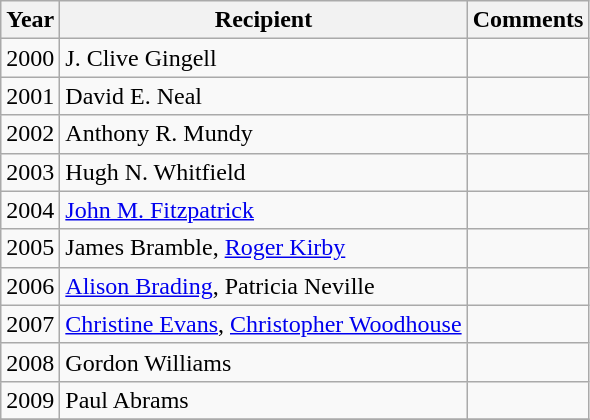<table class="wikitable">
<tr>
<th>Year</th>
<th>Recipient</th>
<th>Comments</th>
</tr>
<tr>
<td>2000</td>
<td>J. Clive Gingell</td>
<td></td>
</tr>
<tr>
<td>2001</td>
<td>David E. Neal</td>
<td></td>
</tr>
<tr>
<td>2002</td>
<td>Anthony R. Mundy</td>
<td></td>
</tr>
<tr>
<td>2003</td>
<td>Hugh N. Whitfield</td>
<td></td>
</tr>
<tr>
<td>2004</td>
<td><a href='#'>John M. Fitzpatrick</a></td>
<td></td>
</tr>
<tr>
<td>2005</td>
<td>James Bramble, <a href='#'>Roger Kirby</a></td>
<td></td>
</tr>
<tr>
<td>2006</td>
<td><a href='#'>Alison Brading</a>, Patricia Neville</td>
<td></td>
</tr>
<tr>
<td>2007</td>
<td><a href='#'>Christine Evans</a>, <a href='#'>Christopher Woodhouse</a></td>
<td></td>
</tr>
<tr>
<td>2008</td>
<td>Gordon Williams</td>
<td></td>
</tr>
<tr>
<td>2009</td>
<td>Paul Abrams</td>
<td></td>
</tr>
<tr>
</tr>
</table>
